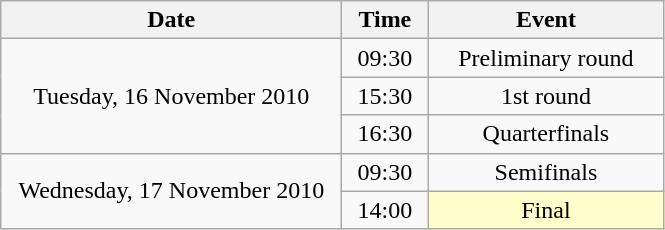<table class = "wikitable" style="text-align:center;">
<tr>
<th width=220>Date</th>
<th width=50>Time</th>
<th width=150>Event</th>
</tr>
<tr>
<td rowspan=3>Tuesday, 16 November 2010</td>
<td>09:30</td>
<td>Preliminary round</td>
</tr>
<tr>
<td>15:30</td>
<td>1st round</td>
</tr>
<tr>
<td>16:30</td>
<td>Quarterfinals</td>
</tr>
<tr>
<td rowspan=2>Wednesday, 17 November 2010</td>
<td>09:30</td>
<td>Semifinals</td>
</tr>
<tr>
<td>14:00</td>
<td bgcolor=ffffcc>Final</td>
</tr>
</table>
